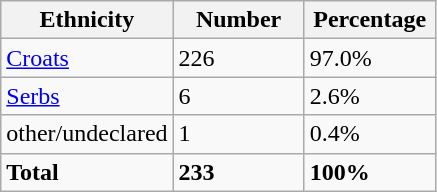<table class="wikitable">
<tr>
<th width="100px">Ethnicity</th>
<th width="80px">Number</th>
<th width="80px">Percentage</th>
</tr>
<tr>
<td><a href='#'>Croats</a></td>
<td>226</td>
<td>97.0%</td>
</tr>
<tr>
<td><a href='#'>Serbs</a></td>
<td>6</td>
<td>2.6%</td>
</tr>
<tr>
<td>other/undeclared</td>
<td>1</td>
<td>0.4%</td>
</tr>
<tr>
<td><strong>Total</strong></td>
<td><strong>233</strong></td>
<td><strong>100%</strong></td>
</tr>
</table>
